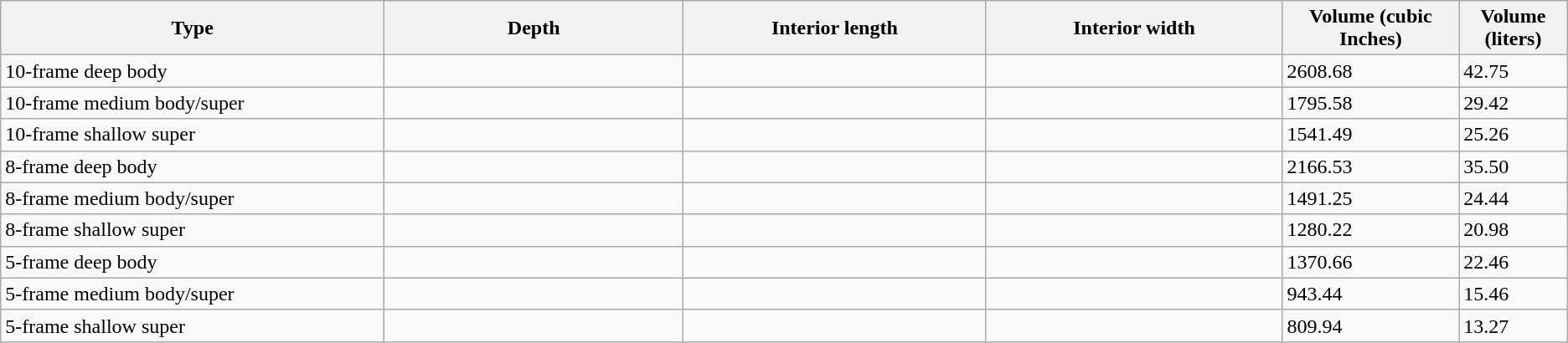<table class="wikitable">
<tr>
<th style="width:280pt;">Type</th>
<th style="width:220pt;">Depth</th>
<th style="width:220pt;">Interior length</th>
<th style="width:215pt;">Interior width</th>
<th style="width:120pt;">Volume (cubic Inches)</th>
<th style="width:66pt;">Volume (liters)</th>
</tr>
<tr>
<td>10-frame deep body</td>
<td></td>
<td></td>
<td></td>
<td>2608.68</td>
<td>42.75</td>
</tr>
<tr>
<td>10-frame medium body/super</td>
<td></td>
<td></td>
<td></td>
<td>1795.58</td>
<td>29.42</td>
</tr>
<tr>
<td>10-frame shallow super</td>
<td></td>
<td></td>
<td></td>
<td>1541.49</td>
<td>25.26</td>
</tr>
<tr>
<td>8-frame deep body</td>
<td></td>
<td></td>
<td></td>
<td>2166.53</td>
<td>35.50</td>
</tr>
<tr>
<td>8-frame medium body/super</td>
<td></td>
<td></td>
<td></td>
<td>1491.25</td>
<td>24.44</td>
</tr>
<tr>
<td>8-frame shallow super</td>
<td></td>
<td></td>
<td></td>
<td>1280.22</td>
<td>20.98</td>
</tr>
<tr>
<td>5-frame deep body</td>
<td></td>
<td></td>
<td></td>
<td>1370.66</td>
<td>22.46</td>
</tr>
<tr>
<td>5-frame medium body/super</td>
<td></td>
<td></td>
<td></td>
<td>943.44</td>
<td>15.46</td>
</tr>
<tr>
<td>5-frame shallow super</td>
<td></td>
<td></td>
<td></td>
<td>809.94</td>
<td>13.27</td>
</tr>
</table>
